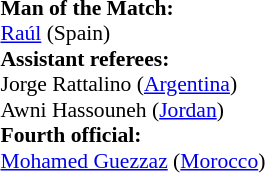<table width=100% style="font-size: 90%">
<tr>
<td><br><strong>Man of the Match:</strong>
<br><a href='#'>Raúl</a> (Spain)<br><strong>Assistant referees:</strong>
<br>Jorge Rattalino (<a href='#'>Argentina</a>)
<br>Awni Hassouneh (<a href='#'>Jordan</a>)
<br><strong>Fourth official:</strong>
<br><a href='#'>Mohamed Guezzaz</a> (<a href='#'>Morocco</a>)</td>
</tr>
</table>
